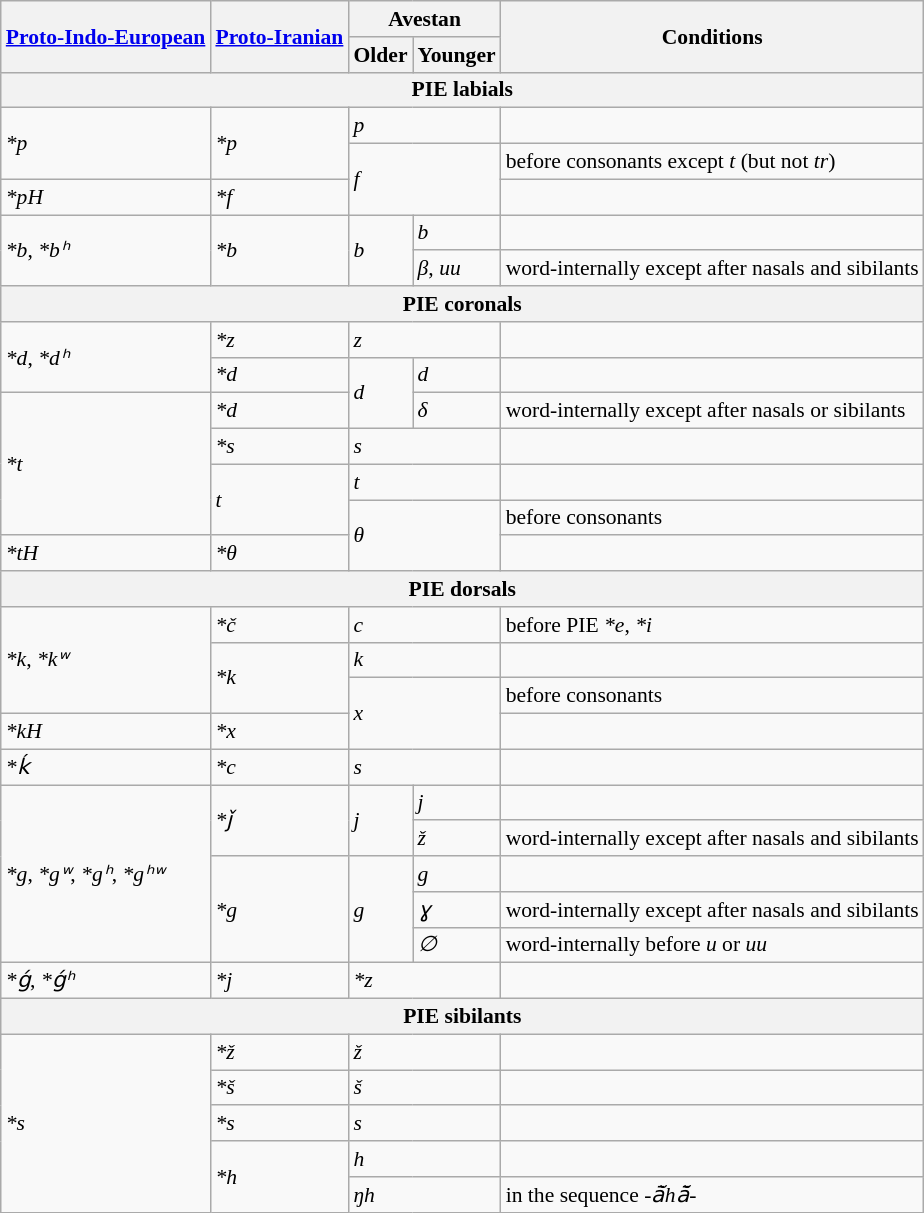<table class="wikitable" style="font-size:90%">
<tr>
<th rowspan="2"><a href='#'>Proto-Indo-European</a></th>
<th rowspan="2"><a href='#'>Proto-Iranian</a></th>
<th colspan="2">Avestan</th>
<th rowspan="2">Conditions</th>
</tr>
<tr>
<th>Older</th>
<th>Younger</th>
</tr>
<tr>
<th colspan="5">PIE labials</th>
</tr>
<tr>
<td rowspan="2"><em>*p</em></td>
<td rowspan="2"><em>*p</em></td>
<td colspan="2"><em>p</em></td>
<td></td>
</tr>
<tr>
<td colspan="2" rowspan="2"><em>f</em></td>
<td>before consonants except <em>t</em> (but not <em>tr</em>)</td>
</tr>
<tr>
<td><em>*pH</em></td>
<td><em>*f</em></td>
<td></td>
</tr>
<tr>
<td rowspan="2"><em>*b</em>, <em>*bʰ</em></td>
<td rowspan="2"><em>*b</em></td>
<td rowspan="2"><em>b</em></td>
<td><em>b</em></td>
<td></td>
</tr>
<tr>
<td><em>β</em>, <em>uu</em></td>
<td>word-internally except after nasals and sibilants</td>
</tr>
<tr>
<th colspan="5">PIE coronals</th>
</tr>
<tr>
<td rowspan="2"><em>*d</em>, <em>*dʰ</em></td>
<td><em>*z</em><br></td>
<td colspan="2"><em>z</em></td>
<td></td>
</tr>
<tr>
<td><em>*d</em></td>
<td rowspan="2"><em>d</em></td>
<td><em>d</em></td>
<td></td>
</tr>
<tr>
<td rowspan="4"><em>*t</em></td>
<td><em>*d</em><br></td>
<td><em>δ</em></td>
<td>word-internally except after nasals or sibilants</td>
</tr>
<tr>
<td><em>*s</em><br></td>
<td colspan="2"><em>s</em></td>
<td></td>
</tr>
<tr>
<td rowspan="2"><em>t</em></td>
<td colspan="2"><em>t</em></td>
<td></td>
</tr>
<tr>
<td colspan="2" rowspan="2"><em>θ</em></td>
<td>before consonants</td>
</tr>
<tr>
<td><em>*tH</em></td>
<td><em>*θ</em></td>
<td></td>
</tr>
<tr>
<th colspan="5">PIE dorsals</th>
</tr>
<tr>
<td rowspan="3"><em>*k</em>, <em>*kʷ</em></td>
<td><em>*č</em><br></td>
<td colspan="2"><em>c</em></td>
<td>before PIE <em>*e</em>, <em>*i</em></td>
</tr>
<tr>
<td rowspan="2"><em>*k</em></td>
<td colspan="2"><em>k</em></td>
<td></td>
</tr>
<tr>
<td colspan="2" rowspan="2"><em>x</em></td>
<td>before consonants</td>
</tr>
<tr>
<td><em>*kH</em></td>
<td><em>*x</em></td>
<td></td>
</tr>
<tr>
<td><em>*ḱ</em></td>
<td><em>*c</em></td>
<td colspan="2"><em>s</em></td>
<td></td>
</tr>
<tr>
<td rowspan="5"><em>*g</em>, <em>*gʷ</em>, <em>*gʰ</em>, <em>*gʰʷ</em></td>
<td rowspan="2"><em>*ǰ</em><br></td>
<td rowspan="2"><em>j</em></td>
<td><em>j</em></td>
<td></td>
</tr>
<tr>
<td><em>ž</em></td>
<td>word-internally except after nasals and sibilants</td>
</tr>
<tr>
<td rowspan="3"><em>*g</em></td>
<td rowspan="3"><em>g</em></td>
<td><em>g</em></td>
<td></td>
</tr>
<tr>
<td><em>ɣ</em></td>
<td>word-internally except after nasals and sibilants</td>
</tr>
<tr>
<td><em>∅</em></td>
<td>word-internally before <em>u</em> or <em>uu</em></td>
</tr>
<tr>
<td><em>*ǵ</em>, <em>*ǵʰ</em></td>
<td><em>*j</em></td>
<td colspan="2"><em>*z</em></td>
<td></td>
</tr>
<tr>
<th colspan="5">PIE sibilants</th>
</tr>
<tr>
<td rowspan="5"><em>*s</em></td>
<td><em>*ž</em><br></td>
<td colspan="2"><em>ž</em></td>
<td></td>
</tr>
<tr>
<td><em>*š</em><br></td>
<td colspan="2"><em>š</em></td>
<td></td>
</tr>
<tr>
<td><em>*s</em><br></td>
<td colspan="2"><em>s</em></td>
<td></td>
</tr>
<tr>
<td rowspan="2"><em>*h</em></td>
<td colspan="2"><em>h</em></td>
<td></td>
</tr>
<tr>
<td colspan="2"><em>ŋh</em></td>
<td>in the sequence <em>-ā̆hā̆-</em></td>
</tr>
</table>
